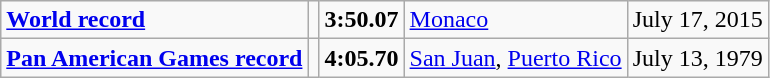<table class="wikitable">
<tr>
<td><strong><a href='#'>World record</a></strong></td>
<td></td>
<td><strong>3:50.07</strong></td>
<td><a href='#'>Monaco</a></td>
<td>July 17, 2015</td>
</tr>
<tr>
<td><strong><a href='#'>Pan American Games record</a></strong></td>
<td></td>
<td><strong>4:05.70</strong></td>
<td><a href='#'>San Juan</a>, <a href='#'>Puerto Rico</a></td>
<td>July 13, 1979</td>
</tr>
</table>
